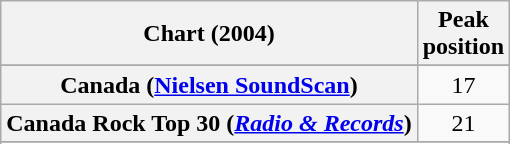<table class="wikitable sortable plainrowheaders" style="text-align:center">
<tr>
<th>Chart (2004)</th>
<th>Peak<br>position</th>
</tr>
<tr>
</tr>
<tr>
<th scope="row">Canada (<a href='#'>Nielsen SoundScan</a>)</th>
<td>17</td>
</tr>
<tr>
<th scope="row">Canada Rock Top 30 (<em><a href='#'>Radio & Records</a></em>)</th>
<td>21</td>
</tr>
<tr>
</tr>
<tr>
</tr>
<tr>
</tr>
</table>
